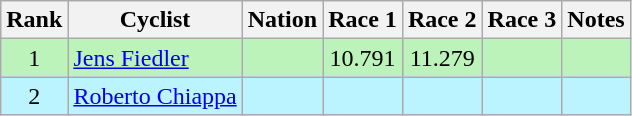<table class="wikitable sortable" style="text-align:center">
<tr>
<th>Rank</th>
<th>Cyclist</th>
<th>Nation</th>
<th>Race 1</th>
<th>Race 2</th>
<th>Race 3</th>
<th>Notes</th>
</tr>
<tr bgcolor=bbf3bb>
<td>1</td>
<td align=left><a href='#'>Jens Fiedler</a></td>
<td align=left></td>
<td>10.791</td>
<td>11.279</td>
<td></td>
<td></td>
</tr>
<tr bgcolor=bbf3ff>
<td>2</td>
<td align=left><a href='#'>Roberto Chiappa</a></td>
<td align=left></td>
<td></td>
<td></td>
<td></td>
<td></td>
</tr>
</table>
